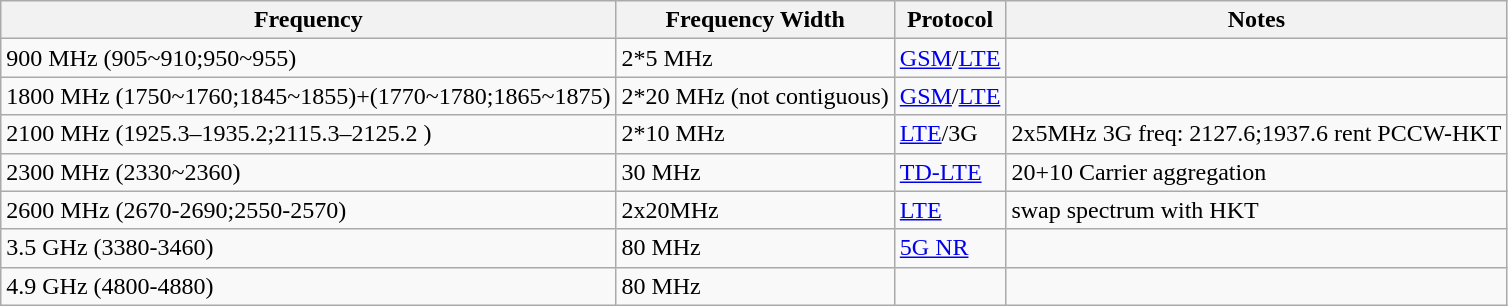<table class="wikitable sortable">
<tr>
<th>Frequency</th>
<th>Frequency Width</th>
<th>Protocol</th>
<th>Notes</th>
</tr>
<tr>
<td>900 MHz (905~910;950~955)</td>
<td>2*5 MHz</td>
<td><a href='#'>GSM</a>/<a href='#'>LTE</a></td>
<td></td>
</tr>
<tr>
<td>1800 MHz (1750~1760;1845~1855)+(1770~1780;1865~1875)</td>
<td>2*20 MHz (not contiguous)</td>
<td><a href='#'>GSM</a>/<a href='#'>LTE</a></td>
<td></td>
</tr>
<tr>
<td>2100 MHz (1925.3–1935.2;2115.3–2125.2 )</td>
<td>2*10 MHz</td>
<td><a href='#'>LTE</a>/3G</td>
<td>2x5MHz 3G freq: 2127.6;1937.6 rent PCCW-HKT</td>
</tr>
<tr>
<td>2300 MHz (2330~2360)</td>
<td>30 MHz</td>
<td><a href='#'>TD-LTE</a></td>
<td>20+10 Carrier aggregation</td>
</tr>
<tr>
<td>2600 MHz (2670-2690;2550-2570)</td>
<td>2x20MHz</td>
<td><a href='#'>LTE</a></td>
<td>swap spectrum with HKT</td>
</tr>
<tr>
<td>3.5 GHz (3380-3460)</td>
<td>80 MHz</td>
<td><a href='#'>5G NR</a></td>
<td></td>
</tr>
<tr>
<td>4.9 GHz (4800-4880)</td>
<td>80 MHz</td>
<td></td>
<td></td>
</tr>
</table>
